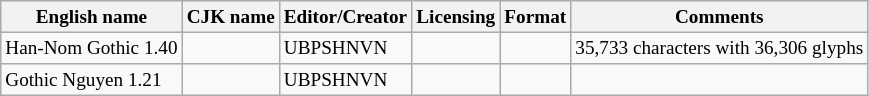<table class="wikitable sortable" style="font-size: 0.8em;">
<tr>
<th>English name</th>
<th>CJK name</th>
<th>Editor/Creator</th>
<th>Licensing</th>
<th>Format</th>
<th>Comments</th>
</tr>
<tr>
<td>Han-Nom Gothic 1.40</td>
<td></td>
<td>UBPSHNVN</td>
<td></td>
<td></td>
<td>35,733 characters with 36,306 glyphs</td>
</tr>
<tr>
<td>Gothic Nguyen 1.21</td>
<td></td>
<td>UBPSHNVN</td>
<td></td>
<td></td>
<td></td>
</tr>
</table>
